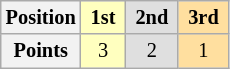<table class="wikitable" style="font-size:85%; text-align:center">
<tr>
<th>Position</th>
<td style="background:#ffffbf;"> <strong>1st</strong> </td>
<td style="background:#dfdfdf;"> <strong>2nd</strong> </td>
<td style="background:#ffdf9f;"> <strong>3rd</strong> </td>
</tr>
<tr>
<th>Points</th>
<td style="background:#ffffbf;">3</td>
<td style="background:#dfdfdf;">2</td>
<td style="background:#ffdf9f;">1</td>
</tr>
</table>
